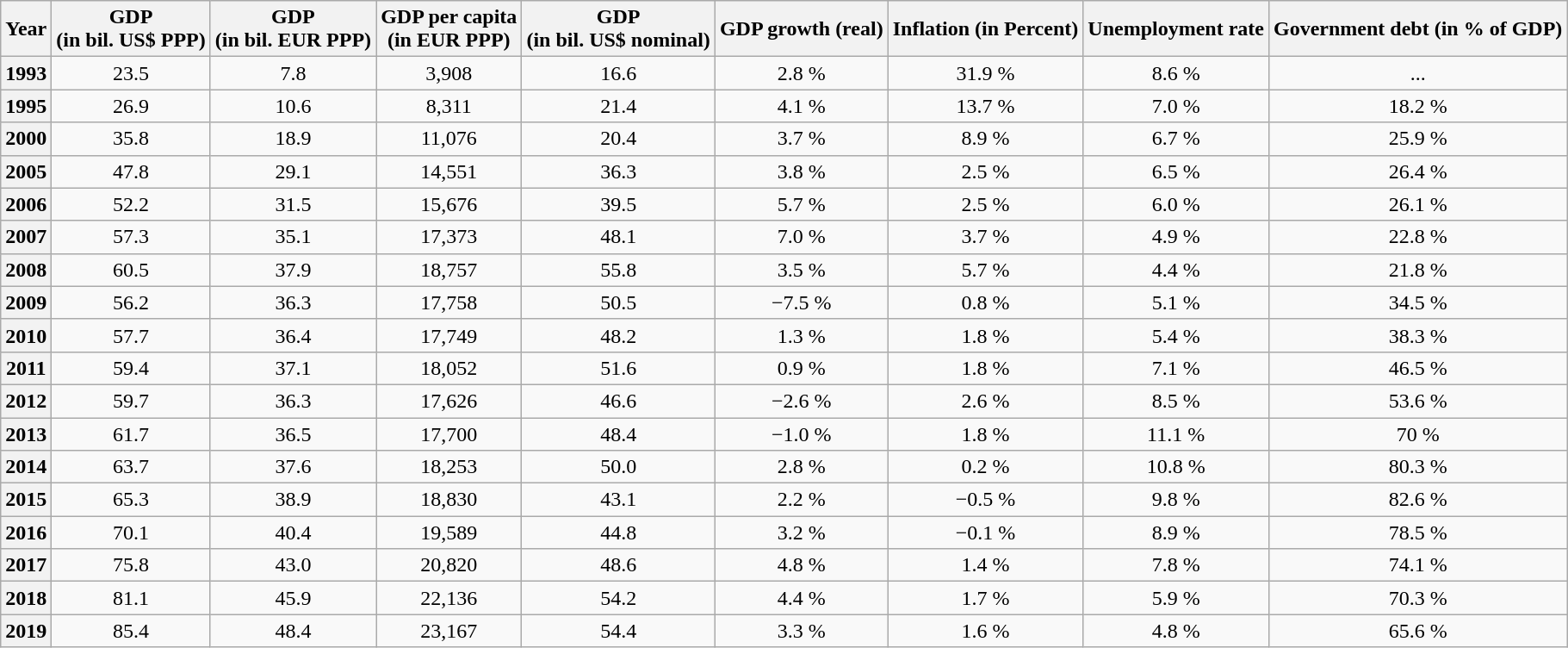<table class="wikitable" style="text-align: center;">
<tr>
<th>Year</th>
<th>GDP<br>(in bil. US$ PPP)</th>
<th>GDP<br>(in bil. EUR PPP)</th>
<th>GDP per capita<br>(in EUR PPP)</th>
<th>GDP<br>(in bil. US$ nominal)</th>
<th>GDP growth (real)</th>
<th>Inflation (in Percent)</th>
<th>Unemployment rate</th>
<th>Government debt (in % of GDP)</th>
</tr>
<tr>
<th>1993</th>
<td>23.5</td>
<td>7.8</td>
<td>3,908</td>
<td>16.6</td>
<td>2.8 %</td>
<td>31.9 %</td>
<td>8.6 %</td>
<td>...</td>
</tr>
<tr>
<th>1995</th>
<td>26.9</td>
<td>10.6</td>
<td>8,311</td>
<td>21.4</td>
<td>4.1 %</td>
<td>13.7 %</td>
<td>7.0 %</td>
<td>18.2 %</td>
</tr>
<tr>
<th>2000</th>
<td>35.8</td>
<td>18.9</td>
<td>11,076</td>
<td>20.4</td>
<td>3.7 %</td>
<td>8.9 %</td>
<td>6.7 %</td>
<td>25.9 %</td>
</tr>
<tr>
<th>2005</th>
<td>47.8</td>
<td>29.1</td>
<td>14,551</td>
<td>36.3</td>
<td>3.8 %</td>
<td>2.5 %</td>
<td>6.5 %</td>
<td>26.4 %</td>
</tr>
<tr>
<th>2006</th>
<td>52.2</td>
<td>31.5</td>
<td>15,676</td>
<td>39.5</td>
<td>5.7 %</td>
<td>2.5 %</td>
<td>6.0 %</td>
<td>26.1 %</td>
</tr>
<tr>
<th>2007</th>
<td>57.3</td>
<td>35.1</td>
<td>17,373</td>
<td>48.1</td>
<td>7.0 %</td>
<td>3.7 %</td>
<td>4.9 %</td>
<td>22.8 %</td>
</tr>
<tr>
<th>2008</th>
<td>60.5</td>
<td>37.9</td>
<td>18,757</td>
<td>55.8</td>
<td>3.5 %</td>
<td>5.7 %</td>
<td>4.4 %</td>
<td>21.8 %</td>
</tr>
<tr>
<th>2009</th>
<td>56.2</td>
<td>36.3</td>
<td>17,758</td>
<td>50.5</td>
<td>−7.5 %</td>
<td>0.8 %</td>
<td>5.1 %</td>
<td>34.5 %</td>
</tr>
<tr>
<th>2010</th>
<td>57.7</td>
<td>36.4</td>
<td>17,749</td>
<td>48.2</td>
<td>1.3 %</td>
<td>1.8 %</td>
<td>5.4 %</td>
<td>38.3 %</td>
</tr>
<tr>
<th>2011</th>
<td>59.4</td>
<td>37.1</td>
<td>18,052</td>
<td>51.6</td>
<td>0.9 %</td>
<td>1.8 %</td>
<td>7.1 %</td>
<td>46.5 %</td>
</tr>
<tr>
<th>2012</th>
<td>59.7</td>
<td>36.3</td>
<td>17,626</td>
<td>46.6</td>
<td>−2.6 %</td>
<td>2.6 %</td>
<td>8.5 %</td>
<td>53.6 %</td>
</tr>
<tr>
<th>2013</th>
<td>61.7</td>
<td>36.5</td>
<td>17,700</td>
<td>48.4</td>
<td>−1.0 %</td>
<td>1.8 %</td>
<td>11.1 %</td>
<td>70 %</td>
</tr>
<tr>
<th>2014</th>
<td>63.7</td>
<td>37.6</td>
<td>18,253</td>
<td>50.0</td>
<td>2.8 %</td>
<td>0.2 %</td>
<td>10.8 %</td>
<td>80.3 %</td>
</tr>
<tr>
<th>2015</th>
<td>65.3</td>
<td>38.9</td>
<td>18,830</td>
<td>43.1</td>
<td>2.2 %</td>
<td>−0.5 %</td>
<td>9.8 %</td>
<td>82.6 %</td>
</tr>
<tr>
<th>2016</th>
<td>70.1</td>
<td>40.4</td>
<td>19,589</td>
<td>44.8</td>
<td>3.2 %</td>
<td>−0.1 %</td>
<td>8.9 %</td>
<td>78.5 %</td>
</tr>
<tr>
<th>2017</th>
<td>75.8</td>
<td>43.0</td>
<td>20,820</td>
<td>48.6</td>
<td>4.8 %</td>
<td>1.4 %</td>
<td>7.8 %</td>
<td>74.1 %</td>
</tr>
<tr>
<th>2018</th>
<td>81.1</td>
<td>45.9</td>
<td>22,136</td>
<td>54.2</td>
<td>4.4 %</td>
<td>1.7 %</td>
<td>5.9 %</td>
<td>70.3 %</td>
</tr>
<tr>
<th>2019</th>
<td>85.4</td>
<td>48.4</td>
<td>23,167</td>
<td>54.4</td>
<td>3.3 %</td>
<td>1.6 %</td>
<td>4.8 %</td>
<td>65.6 %</td>
</tr>
</table>
